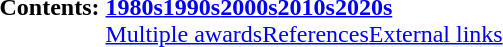<table id="toc" class="toc plainlinks" style="summary:Metro Manila Film Festival Award for Best Child Performer">
<tr>
<th>Contents: </th>
<td><br><strong><a href='#'>1980s</a></strong><strong><a href='#'>1990s</a></strong><strong><a href='#'>2000s</a></strong><strong><a href='#'>2010s</a></strong><strong><a href='#'>2020s</a></strong> <br>
<a href='#'>Multiple awards</a><a href='#'>References</a><a href='#'>External links</a></td>
</tr>
</table>
